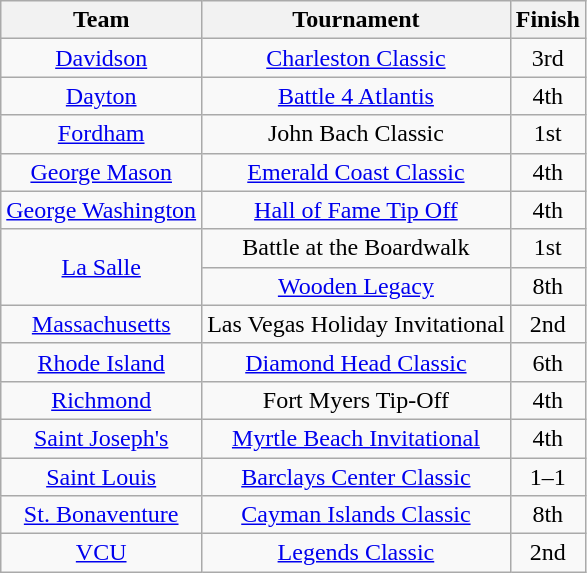<table class="wikitable">
<tr>
<th>Team</th>
<th>Tournament</th>
<th>Finish</th>
</tr>
<tr style="text-align:center;">
<td><a href='#'>Davidson</a></td>
<td><a href='#'>Charleston Classic</a></td>
<td>3rd</td>
</tr>
<tr style="text-align:center;">
<td><a href='#'>Dayton</a></td>
<td><a href='#'>Battle 4 Atlantis</a></td>
<td>4th</td>
</tr>
<tr style="text-align:center;">
<td><a href='#'>Fordham</a></td>
<td>John Bach Classic</td>
<td>1st</td>
</tr>
<tr style="text-align:center;">
<td><a href='#'>George Mason</a></td>
<td><a href='#'>Emerald Coast Classic</a></td>
<td>4th</td>
</tr>
<tr style="text-align:center;">
<td><a href='#'>George Washington</a></td>
<td><a href='#'>Hall of Fame Tip Off</a></td>
<td>4th</td>
</tr>
<tr style="text-align:center;">
<td rowspan="2"><a href='#'>La Salle</a></td>
<td>Battle at the Boardwalk</td>
<td>1st</td>
</tr>
<tr style="text-align:center;">
<td><a href='#'>Wooden Legacy</a></td>
<td>8th</td>
</tr>
<tr style="text-align:center;">
<td><a href='#'>Massachusetts</a></td>
<td>Las Vegas Holiday Invitational</td>
<td>2nd</td>
</tr>
<tr style="text-align:center;">
<td><a href='#'>Rhode Island</a></td>
<td><a href='#'>Diamond Head Classic</a></td>
<td>6th</td>
</tr>
<tr style="text-align:center;">
<td><a href='#'>Richmond</a></td>
<td>Fort Myers Tip-Off</td>
<td>4th</td>
</tr>
<tr style="text-align:center;">
<td><a href='#'>Saint Joseph's</a></td>
<td><a href='#'>Myrtle Beach Invitational</a></td>
<td>4th</td>
</tr>
<tr style="text-align:center;">
<td><a href='#'>Saint Louis</a></td>
<td><a href='#'>Barclays Center Classic</a></td>
<td>1–1</td>
</tr>
<tr style="text-align:center;">
<td><a href='#'>St. Bonaventure</a></td>
<td><a href='#'>Cayman Islands Classic</a></td>
<td>8th</td>
</tr>
<tr style="text-align:center;">
<td><a href='#'>VCU</a></td>
<td><a href='#'>Legends Classic</a></td>
<td>2nd</td>
</tr>
</table>
